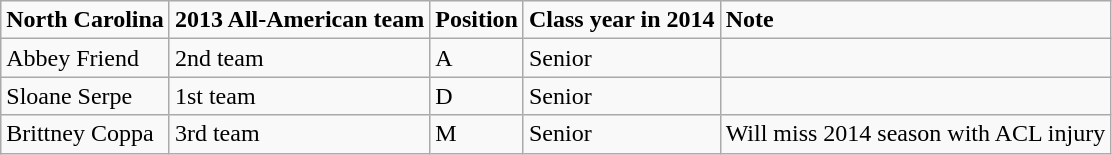<table class="wikitable">
<tr style="text-align:left;">
<td><strong>North Carolina</strong></td>
<td><strong>2013 All-American team</strong></td>
<td><strong>Position</strong></td>
<td><strong>Class year in 2014</strong></td>
<td><strong>Note</strong></td>
</tr>
<tr style="text-align:left;">
<td>Abbey Friend</td>
<td>2nd team</td>
<td>A</td>
<td>Senior</td>
<td></td>
</tr>
<tr style="text-align:left;">
<td>Sloane Serpe</td>
<td>1st team</td>
<td>D</td>
<td>Senior</td>
<td></td>
</tr>
<tr style="text-align:left;">
<td>Brittney Coppa</td>
<td>3rd team</td>
<td>M</td>
<td>Senior</td>
<td>Will miss 2014 season with ACL injury</td>
</tr>
</table>
